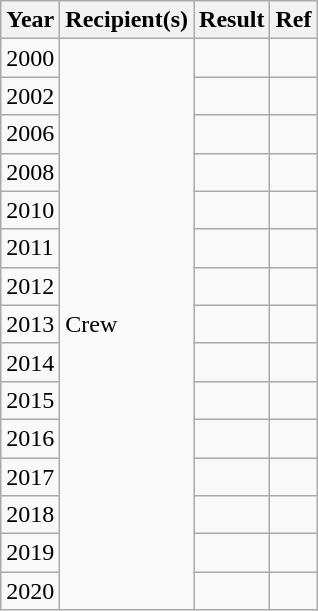<table class="wikitable">
<tr>
<th scope="col">Year</th>
<th scope="col">Recipient(s)</th>
<th scope="col">Result</th>
<th scope="col">Ref</th>
</tr>
<tr>
<td>2000</td>
<td rowspan=20>Crew</td>
<td></td>
<td style="text-align:center;"></td>
</tr>
<tr>
<td>2002</td>
<td></td>
<td style="text-align:center;"></td>
</tr>
<tr>
<td>2006</td>
<td></td>
<td style="text-align:center;"></td>
</tr>
<tr>
<td>2008</td>
<td></td>
<td style="text-align:center;"></td>
</tr>
<tr>
<td>2010</td>
<td></td>
<td style="text-align:center;"></td>
</tr>
<tr>
<td>2011</td>
<td></td>
<td></td>
</tr>
<tr>
<td>2012</td>
<td></td>
<td style="text-align:center;"></td>
</tr>
<tr>
<td>2013</td>
<td></td>
<td style="text-align:center;"></td>
</tr>
<tr>
<td>2014</td>
<td></td>
<td style="text-align:center;"></td>
</tr>
<tr>
<td>2015</td>
<td></td>
<td style="text-align:center;"></td>
</tr>
<tr>
<td>2016</td>
<td></td>
<td></td>
</tr>
<tr>
<td>2017</td>
<td></td>
<td></td>
</tr>
<tr>
<td>2018</td>
<td></td>
<td></td>
</tr>
<tr>
<td>2019</td>
<td></td>
<td></td>
</tr>
<tr>
<td>2020</td>
<td></td>
<td></td>
</tr>
</table>
